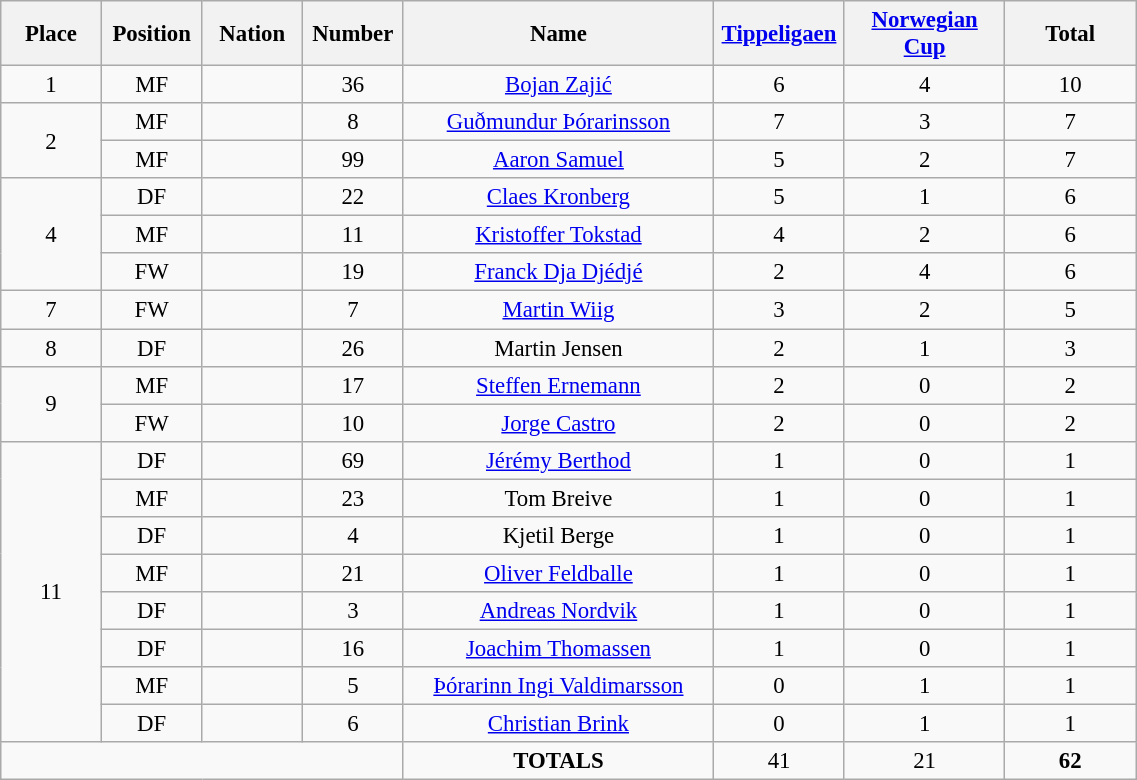<table class="wikitable" style="font-size: 95%; text-align: center;">
<tr>
<th width=60>Place</th>
<th width=60>Position</th>
<th width=60>Nation</th>
<th width=60>Number</th>
<th width=200>Name</th>
<th width=80><a href='#'>Tippeligaen</a></th>
<th width=100><a href='#'>Norwegian Cup</a></th>
<th width=80><strong>Total</strong></th>
</tr>
<tr>
<td>1</td>
<td>MF</td>
<td></td>
<td>36</td>
<td><a href='#'>Bojan Zajić</a></td>
<td>6</td>
<td>4</td>
<td>10</td>
</tr>
<tr>
<td rowspan=2>2</td>
<td>MF</td>
<td></td>
<td>8</td>
<td><a href='#'>Guðmundur Þórarinsson</a></td>
<td>7</td>
<td>3</td>
<td>7</td>
</tr>
<tr>
<td>MF</td>
<td></td>
<td>99</td>
<td><a href='#'>Aaron Samuel</a></td>
<td>5</td>
<td>2</td>
<td>7</td>
</tr>
<tr>
<td rowspan=3>4</td>
<td>DF</td>
<td></td>
<td>22</td>
<td><a href='#'>Claes Kronberg</a></td>
<td>5</td>
<td>1</td>
<td>6</td>
</tr>
<tr>
<td>MF</td>
<td></td>
<td>11</td>
<td><a href='#'>Kristoffer Tokstad</a></td>
<td>4</td>
<td>2</td>
<td>6</td>
</tr>
<tr>
<td>FW</td>
<td></td>
<td>19</td>
<td><a href='#'>Franck Dja Djédjé</a></td>
<td>2</td>
<td>4</td>
<td>6</td>
</tr>
<tr>
<td>7</td>
<td>FW</td>
<td></td>
<td>7</td>
<td><a href='#'>Martin Wiig</a></td>
<td>3</td>
<td>2</td>
<td>5</td>
</tr>
<tr>
<td>8</td>
<td>DF</td>
<td></td>
<td>26</td>
<td>Martin Jensen</td>
<td>2</td>
<td>1</td>
<td>3</td>
</tr>
<tr>
<td rowspan=2>9</td>
<td>MF</td>
<td></td>
<td>17</td>
<td><a href='#'>Steffen Ernemann</a></td>
<td>2</td>
<td>0</td>
<td>2</td>
</tr>
<tr>
<td>FW</td>
<td></td>
<td>10</td>
<td><a href='#'>Jorge Castro</a></td>
<td>2</td>
<td>0</td>
<td>2</td>
</tr>
<tr>
<td rowspan=8>11</td>
<td>DF</td>
<td></td>
<td>69</td>
<td><a href='#'>Jérémy Berthod</a></td>
<td>1</td>
<td>0</td>
<td>1</td>
</tr>
<tr>
<td>MF</td>
<td></td>
<td>23</td>
<td>Tom Breive</td>
<td>1</td>
<td>0</td>
<td>1</td>
</tr>
<tr>
<td>DF</td>
<td></td>
<td>4</td>
<td>Kjetil Berge</td>
<td>1</td>
<td>0</td>
<td>1</td>
</tr>
<tr>
<td>MF</td>
<td></td>
<td>21</td>
<td><a href='#'>Oliver Feldballe</a></td>
<td>1</td>
<td>0</td>
<td>1</td>
</tr>
<tr>
<td>DF</td>
<td></td>
<td>3</td>
<td><a href='#'>Andreas Nordvik</a></td>
<td>1</td>
<td>0</td>
<td>1</td>
</tr>
<tr>
<td>DF</td>
<td></td>
<td>16</td>
<td><a href='#'>Joachim Thomassen</a></td>
<td>1</td>
<td>0</td>
<td>1</td>
</tr>
<tr>
<td>MF</td>
<td></td>
<td>5</td>
<td><a href='#'>Þórarinn Ingi Valdimarsson</a></td>
<td>0</td>
<td>1</td>
<td>1</td>
</tr>
<tr>
<td>DF</td>
<td></td>
<td>6</td>
<td><a href='#'>Christian Brink</a></td>
<td>0</td>
<td>1</td>
<td>1</td>
</tr>
<tr>
<td colspan=4></td>
<td><strong>TOTALS</strong></td>
<td>41</td>
<td>21</td>
<td><strong>62</strong></td>
</tr>
</table>
